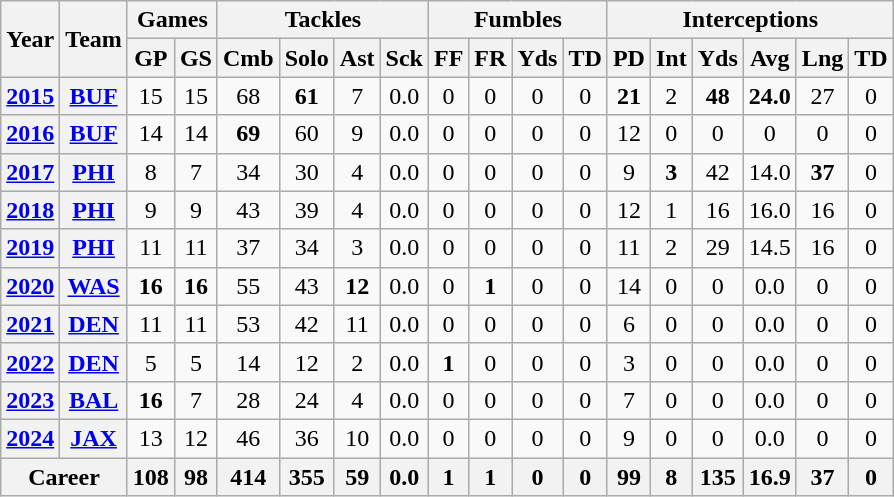<table class=wikitable style="text-align:center;">
<tr>
<th rowspan="2">Year</th>
<th rowspan="2">Team</th>
<th colspan="2">Games</th>
<th colspan="4">Tackles</th>
<th colspan="4">Fumbles</th>
<th colspan="6">Interceptions</th>
</tr>
<tr>
<th>GP</th>
<th>GS</th>
<th>Cmb</th>
<th>Solo</th>
<th>Ast</th>
<th>Sck</th>
<th>FF</th>
<th>FR</th>
<th>Yds</th>
<th>TD</th>
<th>PD</th>
<th>Int</th>
<th>Yds</th>
<th>Avg</th>
<th>Lng</th>
<th>TD</th>
</tr>
<tr>
<th><a href='#'>2015</a></th>
<th><a href='#'>BUF</a></th>
<td>15</td>
<td>15</td>
<td>68</td>
<td><strong>61</strong></td>
<td>7</td>
<td>0.0</td>
<td>0</td>
<td>0</td>
<td>0</td>
<td>0</td>
<td><strong>21</strong></td>
<td>2</td>
<td><strong>48</strong></td>
<td><strong>24.0</strong></td>
<td>27</td>
<td>0</td>
</tr>
<tr>
<th><a href='#'>2016</a></th>
<th><a href='#'>BUF</a></th>
<td>14</td>
<td>14</td>
<td><strong>69</strong></td>
<td>60</td>
<td>9</td>
<td>0.0</td>
<td>0</td>
<td>0</td>
<td>0</td>
<td>0</td>
<td>12</td>
<td>0</td>
<td>0</td>
<td>0</td>
<td>0</td>
<td>0</td>
</tr>
<tr>
<th><a href='#'>2017</a></th>
<th><a href='#'>PHI</a></th>
<td>8</td>
<td>7</td>
<td>34</td>
<td>30</td>
<td>4</td>
<td>0.0</td>
<td>0</td>
<td>0</td>
<td>0</td>
<td>0</td>
<td>9</td>
<td><strong>3</strong></td>
<td>42</td>
<td>14.0</td>
<td><strong>37</strong></td>
<td>0</td>
</tr>
<tr>
<th><a href='#'>2018</a></th>
<th><a href='#'>PHI</a></th>
<td>9</td>
<td>9</td>
<td>43</td>
<td>39</td>
<td>4</td>
<td>0.0</td>
<td>0</td>
<td>0</td>
<td>0</td>
<td>0</td>
<td>12</td>
<td>1</td>
<td>16</td>
<td>16.0</td>
<td>16</td>
<td>0</td>
</tr>
<tr>
<th><a href='#'>2019</a></th>
<th><a href='#'>PHI</a></th>
<td>11</td>
<td>11</td>
<td>37</td>
<td>34</td>
<td>3</td>
<td>0.0</td>
<td>0</td>
<td>0</td>
<td>0</td>
<td>0</td>
<td>11</td>
<td>2</td>
<td>29</td>
<td>14.5</td>
<td>16</td>
<td>0</td>
</tr>
<tr>
<th><a href='#'>2020</a></th>
<th><a href='#'>WAS</a></th>
<td><strong>16</strong></td>
<td><strong>16</strong></td>
<td>55</td>
<td>43</td>
<td><strong>12</strong></td>
<td>0.0</td>
<td>0</td>
<td><strong>1</strong></td>
<td>0</td>
<td>0</td>
<td>14</td>
<td>0</td>
<td>0</td>
<td>0.0</td>
<td>0</td>
<td>0</td>
</tr>
<tr>
<th><a href='#'>2021</a></th>
<th><a href='#'>DEN</a></th>
<td>11</td>
<td>11</td>
<td>53</td>
<td>42</td>
<td>11</td>
<td>0.0</td>
<td>0</td>
<td>0</td>
<td>0</td>
<td>0</td>
<td>6</td>
<td>0</td>
<td>0</td>
<td>0.0</td>
<td>0</td>
<td>0</td>
</tr>
<tr>
<th><a href='#'>2022</a></th>
<th><a href='#'>DEN</a></th>
<td>5</td>
<td>5</td>
<td>14</td>
<td>12</td>
<td>2</td>
<td>0.0</td>
<td><strong>1</strong></td>
<td>0</td>
<td>0</td>
<td>0</td>
<td>3</td>
<td>0</td>
<td>0</td>
<td>0.0</td>
<td>0</td>
<td>0</td>
</tr>
<tr>
<th><a href='#'>2023</a></th>
<th><a href='#'>BAL</a></th>
<td><strong>16</strong></td>
<td>7</td>
<td>28</td>
<td>24</td>
<td>4</td>
<td>0.0</td>
<td>0</td>
<td>0</td>
<td>0</td>
<td>0</td>
<td>7</td>
<td>0</td>
<td>0</td>
<td>0.0</td>
<td>0</td>
<td>0</td>
</tr>
<tr>
<th><a href='#'>2024</a></th>
<th><a href='#'>JAX</a></th>
<td>13</td>
<td>12</td>
<td>46</td>
<td>36</td>
<td>10</td>
<td>0.0</td>
<td>0</td>
<td>0</td>
<td>0</td>
<td>0</td>
<td>9</td>
<td>0</td>
<td>0</td>
<td>0.0</td>
<td>0</td>
<td>0</td>
</tr>
<tr>
<th colspan="2">Career</th>
<th>108</th>
<th>98</th>
<th>414</th>
<th>355</th>
<th>59</th>
<th>0.0</th>
<th>1</th>
<th>1</th>
<th>0</th>
<th>0</th>
<th>99</th>
<th>8</th>
<th>135</th>
<th>16.9</th>
<th>37</th>
<th>0</th>
</tr>
</table>
